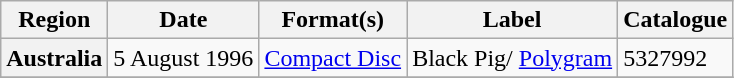<table class="wikitable plainrowheaders">
<tr>
<th scope="col">Region</th>
<th scope="col">Date</th>
<th scope="col">Format(s)</th>
<th scope="col">Label</th>
<th scope="col">Catalogue</th>
</tr>
<tr>
<th scope="row">Australia</th>
<td>5 August 1996</td>
<td><a href='#'>Compact Disc</a></td>
<td>Black Pig/ <a href='#'>Polygram</a></td>
<td>5327992</td>
</tr>
<tr>
</tr>
</table>
